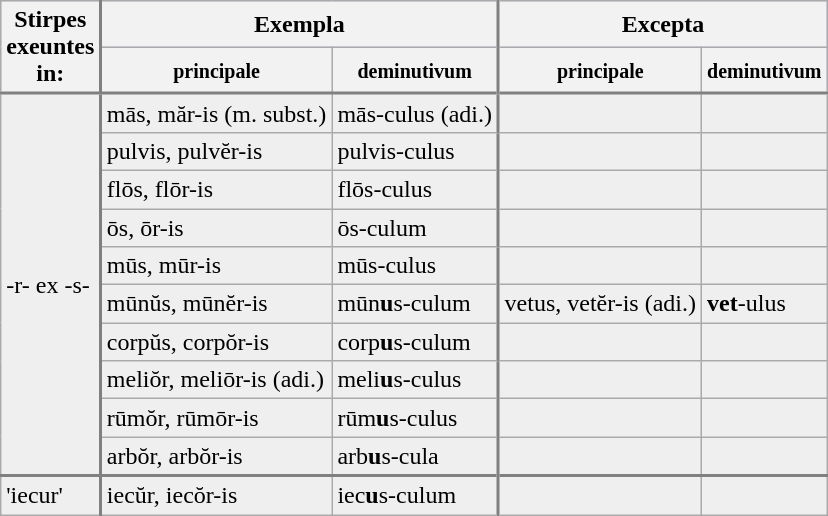<table class="wikitable">
<tr style="background:#ccccff;">
<th rowspan=2 style="border-right:2px solid grey;">Stirpes <br> exeuntes <br> in:</th>
<th colspan=2>Exempla</th>
<th colspan=2 style="border-left:2px solid grey;">Excepta</th>
</tr>
<tr style="background:#ccccff;">
<th><small>principale</small></th>
<th><small>deminutivum</small></th>
<th style="border-left:2px solid grey;"><small>principale</small></th>
<th><small>deminutivum</small></th>
</tr>
<tr style="background:#efefef; border-top:2px solid grey;">
<td rowspan=10 style="border-right:2px solid grey;">-r- ex -s-</td>
<td>mās, măr-is (m. subst.)</td>
<td>mās-culus (adi.)</td>
<td style="border-left:2px solid grey;"></td>
<td></td>
</tr>
<tr style="background:#efefef;">
<td>pulvis, pulvĕr-is</td>
<td>pulvis-culus</td>
<td style="border-left:2px solid grey;"></td>
<td></td>
</tr>
<tr style="background:#efefef;">
<td>flōs, flōr-is</td>
<td>flōs-culus</td>
<td style="border-left:2px solid grey;"></td>
<td></td>
</tr>
<tr style="background:#efefef;">
<td>ōs, ōr-is</td>
<td>ōs-culum</td>
<td style="border-left:2px solid grey;"></td>
<td></td>
</tr>
<tr style="background:#efefef;">
<td>mūs, mūr-is</td>
<td>mūs-culus</td>
<td style="border-left:2px solid grey;"></td>
<td></td>
</tr>
<tr style="background:#efefef;">
<td>mūnŭs, mūnĕr-is</td>
<td>mūn<strong>u</strong>s-culum</td>
<td style="border-left:2px solid grey;">vetus, vetĕr-is (adi.)</td>
<td><strong>vet</strong>-ulus</td>
</tr>
<tr style="background:#efefef;">
<td>corpŭs, corpŏr-is</td>
<td>corp<strong>u</strong>s-culum</td>
<td style="border-left:2px solid grey;"></td>
<td></td>
</tr>
<tr style="background:#efefef;">
<td>meliŏr, meliōr-is (adi.)</td>
<td>meli<strong>u</strong>s-culus</td>
<td style="border-left:2px solid grey;"></td>
<td></td>
</tr>
<tr style="background:#efefef;">
<td>rūmŏr, rūmōr-is</td>
<td>rūm<strong>u</strong>s-culus</td>
<td style="border-left:2px solid grey;"></td>
<td></td>
</tr>
<tr style="background:#efefef;">
<td>arbŏr, arbŏr-is</td>
<td>arb<strong>u</strong>s-cula</td>
<td style="border-left:2px solid grey;"></td>
<td></td>
</tr>
<tr style="background:#efefef; border-top:2px solid grey;">
<td rowspan=1 style="border-right:2px solid grey;">'iecur'</td>
<td>iecŭr, iecŏr-is</td>
<td>iec<strong>u</strong>s-culum</td>
<td style="border-left:2px solid grey;"></td>
<td></td>
</tr>
</table>
